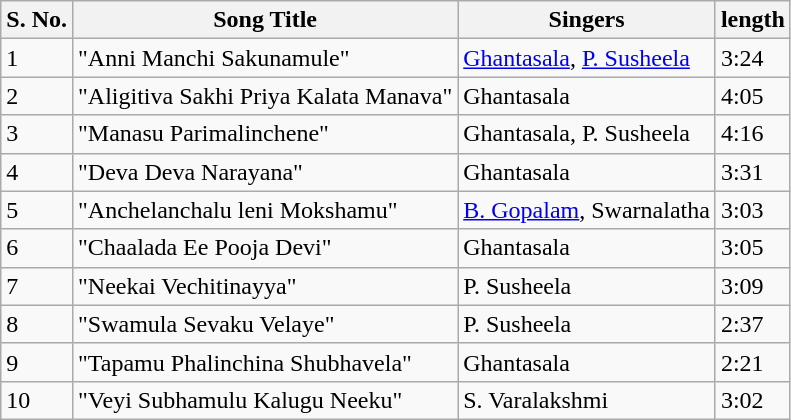<table class="wikitable">
<tr>
<th>S. No.</th>
<th>Song Title</th>
<th>Singers</th>
<th>length</th>
</tr>
<tr>
<td>1</td>
<td>"Anni Manchi Sakunamule"</td>
<td><a href='#'>Ghantasala</a>, <a href='#'>P. Susheela</a></td>
<td>3:24</td>
</tr>
<tr>
<td>2</td>
<td>"Aligitiva Sakhi Priya Kalata Manava"</td>
<td>Ghantasala</td>
<td>4:05</td>
</tr>
<tr>
<td>3</td>
<td>"Manasu Parimalinchene"</td>
<td>Ghantasala, P. Susheela</td>
<td>4:16</td>
</tr>
<tr>
<td>4</td>
<td>"Deva Deva Narayana"</td>
<td>Ghantasala</td>
<td>3:31</td>
</tr>
<tr>
<td>5</td>
<td>"Anchelanchalu leni Mokshamu"</td>
<td><a href='#'>B. Gopalam</a>, Swarnalatha</td>
<td>3:03</td>
</tr>
<tr>
<td>6</td>
<td>"Chaalada Ee Pooja Devi"</td>
<td>Ghantasala</td>
<td>3:05</td>
</tr>
<tr>
<td>7</td>
<td>"Neekai Vechitinayya"</td>
<td>P. Susheela</td>
<td>3:09</td>
</tr>
<tr>
<td>8</td>
<td>"Swamula Sevaku Velaye"</td>
<td>P. Susheela</td>
<td>2:37</td>
</tr>
<tr>
<td>9</td>
<td>"Tapamu Phalinchina Shubhavela"</td>
<td>Ghantasala</td>
<td>2:21</td>
</tr>
<tr>
<td>10</td>
<td>"Veyi Subhamulu Kalugu Neeku"</td>
<td>S. Varalakshmi</td>
<td>3:02</td>
</tr>
</table>
